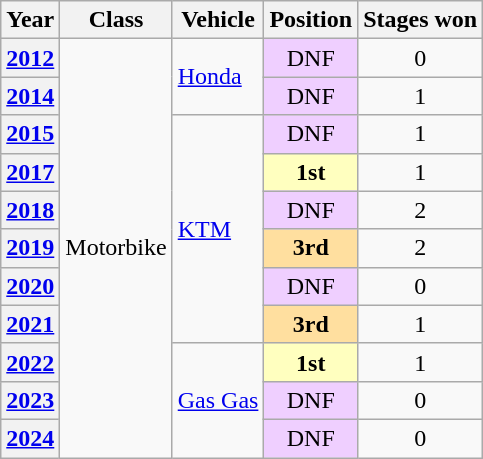<table class="wikitable">
<tr>
<th>Year</th>
<th>Class</th>
<th>Vehicle</th>
<th>Position</th>
<th>Stages won</th>
</tr>
<tr>
<th><a href='#'>2012</a></th>
<td rowspan="11">Motorbike</td>
<td rowspan=2> <a href='#'>Honda</a></td>
<td align="center" style="background:#EFCFFF;">DNF</td>
<td align="center">0</td>
</tr>
<tr>
<th><a href='#'>2014</a></th>
<td align="center" style="background:#EFCFFF;">DNF</td>
<td align="center">1</td>
</tr>
<tr>
<th><a href='#'>2015</a></th>
<td rowspan=6> <a href='#'>KTM</a></td>
<td align="center" style="background:#EFCFFF;">DNF</td>
<td align="center">1</td>
</tr>
<tr>
<th><a href='#'>2017</a></th>
<td align="center" style="background:#FFFFBF;"><strong>1st</strong></td>
<td align="center">1</td>
</tr>
<tr>
<th><a href='#'>2018</a></th>
<td align="center" style="background:#EFCFFF;">DNF</td>
<td align="center">2</td>
</tr>
<tr>
<th><a href='#'>2019</a></th>
<td align="center" style="background:#FFDF9F;"><strong>3rd</strong></td>
<td align="center">2</td>
</tr>
<tr>
<th><a href='#'>2020</a></th>
<td align="center" style="background:#EFCFFF;">DNF</td>
<td align="center">0</td>
</tr>
<tr>
<th><a href='#'>2021</a></th>
<td align="center" style="background:#FFDF9F;"><strong>3rd</strong></td>
<td align="center">1</td>
</tr>
<tr>
<th><a href='#'>2022</a></th>
<td rowspan="3"> <a href='#'>Gas Gas</a></td>
<td align="center" style="background:#FFFFBF;"><strong>1st</strong></td>
<td align="center">1</td>
</tr>
<tr>
<th><a href='#'>2023</a></th>
<td align="center" style="background:#EFCFFF;">DNF</td>
<td align="center">0</td>
</tr>
<tr>
<th><a href='#'>2024</a></th>
<td align="center" style="background:#EFCFFF;">DNF</td>
<td align="center">0</td>
</tr>
</table>
